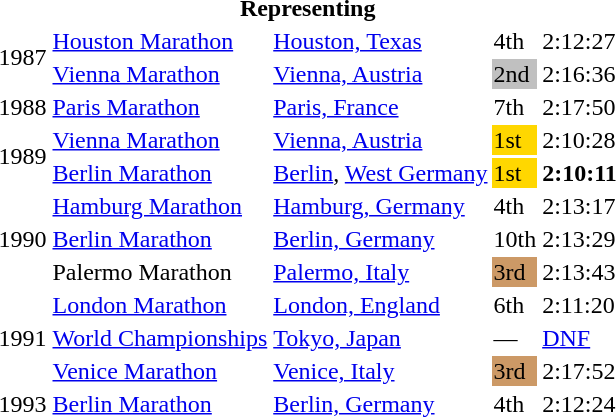<table>
<tr>
<th colspan="5">Representing </th>
</tr>
<tr>
<td rowspan=2>1987</td>
<td><a href='#'>Houston Marathon</a></td>
<td><a href='#'>Houston, Texas</a></td>
<td>4th</td>
<td>2:12:27</td>
</tr>
<tr>
<td><a href='#'>Vienna Marathon</a></td>
<td><a href='#'>Vienna, Austria</a></td>
<td bgcolor="silver">2nd</td>
<td>2:16:36</td>
</tr>
<tr>
<td>1988</td>
<td><a href='#'>Paris Marathon</a></td>
<td><a href='#'>Paris, France</a></td>
<td>7th</td>
<td>2:17:50</td>
</tr>
<tr>
<td rowspan=2>1989</td>
<td><a href='#'>Vienna Marathon</a></td>
<td><a href='#'>Vienna, Austria</a></td>
<td bgcolor="gold">1st</td>
<td>2:10:28</td>
</tr>
<tr>
<td><a href='#'>Berlin Marathon</a></td>
<td><a href='#'>Berlin</a>, <a href='#'>West Germany</a></td>
<td bgcolor="gold">1st</td>
<td><strong>2:10:11</strong></td>
</tr>
<tr>
<td rowspan=3>1990</td>
<td><a href='#'>Hamburg Marathon</a></td>
<td><a href='#'>Hamburg, Germany</a></td>
<td>4th</td>
<td>2:13:17</td>
</tr>
<tr>
<td><a href='#'>Berlin Marathon</a></td>
<td><a href='#'>Berlin, Germany</a></td>
<td>10th</td>
<td>2:13:29</td>
</tr>
<tr>
<td>Palermo Marathon</td>
<td><a href='#'>Palermo, Italy</a></td>
<td bgcolor="cc9966">3rd</td>
<td>2:13:43</td>
</tr>
<tr>
<td rowspan=3>1991</td>
<td><a href='#'>London Marathon</a></td>
<td><a href='#'>London, England</a></td>
<td>6th</td>
<td>2:11:20</td>
</tr>
<tr>
<td><a href='#'>World Championships</a></td>
<td><a href='#'>Tokyo, Japan</a></td>
<td>—</td>
<td><a href='#'>DNF</a></td>
</tr>
<tr>
<td><a href='#'>Venice Marathon</a></td>
<td><a href='#'>Venice, Italy</a></td>
<td bgcolor="cc9966">3rd</td>
<td>2:17:52</td>
</tr>
<tr>
<td>1993</td>
<td><a href='#'>Berlin Marathon</a></td>
<td><a href='#'>Berlin, Germany</a></td>
<td>4th</td>
<td>2:12:24</td>
</tr>
</table>
